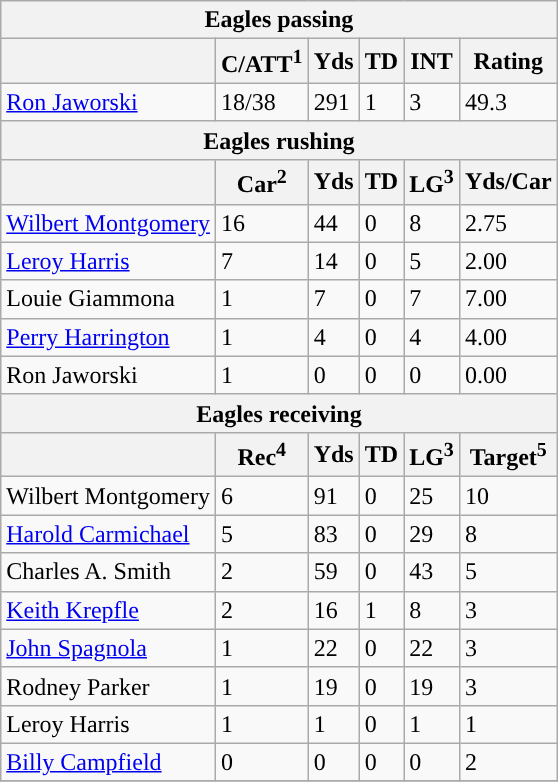<table class="wikitable">
<tr>
<th colspan=6>Eagles passing</th>
</tr>
<tr>
<th></th>
<th>C/ATT<sup>1</sup></th>
<th>Yds</th>
<th>TD</th>
<th>INT</th>
<th>Rating</th>
</tr>
<tr>
<td><a href='#'>Ron Jaworski</a></td>
<td>18/38</td>
<td>291</td>
<td>1</td>
<td>3</td>
<td>49.3</td>
</tr>
<tr>
<th colspan=6>Eagles rushing</th>
</tr>
<tr>
<th></th>
<th>Car<sup>2</sup></th>
<th>Yds</th>
<th>TD</th>
<th>LG<sup>3</sup></th>
<th>Yds/Car</th>
</tr>
<tr>
<td><a href='#'>Wilbert Montgomery</a></td>
<td>16</td>
<td>44</td>
<td>0</td>
<td>8</td>
<td>2.75</td>
</tr>
<tr>
<td><a href='#'>Leroy Harris</a></td>
<td>7</td>
<td>14</td>
<td>0</td>
<td>5</td>
<td>2.00</td>
</tr>
<tr>
<td>Louie Giammona</td>
<td>1</td>
<td>7</td>
<td>0</td>
<td>7</td>
<td>7.00</td>
</tr>
<tr>
<td><a href='#'>Perry Harrington</a></td>
<td>1</td>
<td>4</td>
<td>0</td>
<td>4</td>
<td>4.00</td>
</tr>
<tr>
<td>Ron Jaworski</td>
<td>1</td>
<td>0</td>
<td>0</td>
<td>0</td>
<td>0.00</td>
</tr>
<tr>
<th colspan=6>Eagles receiving</th>
</tr>
<tr>
<th></th>
<th>Rec<sup>4</sup></th>
<th>Yds</th>
<th>TD</th>
<th>LG<sup>3</sup></th>
<th>Target<sup>5</sup></th>
</tr>
<tr>
<td>Wilbert Montgomery</td>
<td>6</td>
<td>91</td>
<td>0</td>
<td>25</td>
<td>10</td>
</tr>
<tr>
<td><a href='#'>Harold Carmichael</a></td>
<td>5</td>
<td>83</td>
<td>0</td>
<td>29</td>
<td>8</td>
</tr>
<tr>
<td>Charles A. Smith</td>
<td>2</td>
<td>59</td>
<td>0</td>
<td>43</td>
<td>5</td>
</tr>
<tr>
<td><a href='#'>Keith Krepfle</a></td>
<td>2</td>
<td>16</td>
<td>1</td>
<td>8</td>
<td>3</td>
</tr>
<tr>
<td><a href='#'>John Spagnola</a></td>
<td>1</td>
<td>22</td>
<td>0</td>
<td>22</td>
<td>3</td>
</tr>
<tr>
<td>Rodney Parker</td>
<td>1</td>
<td>19</td>
<td>0</td>
<td>19</td>
<td>3</td>
</tr>
<tr>
<td>Leroy Harris</td>
<td>1</td>
<td>1</td>
<td>0</td>
<td>1</td>
<td>1</td>
</tr>
<tr>
<td><a href='#'>Billy Campfield</a></td>
<td>0</td>
<td>0</td>
<td>0</td>
<td>0</td>
<td>2</td>
</tr>
<tr>
</tr>
</table>
